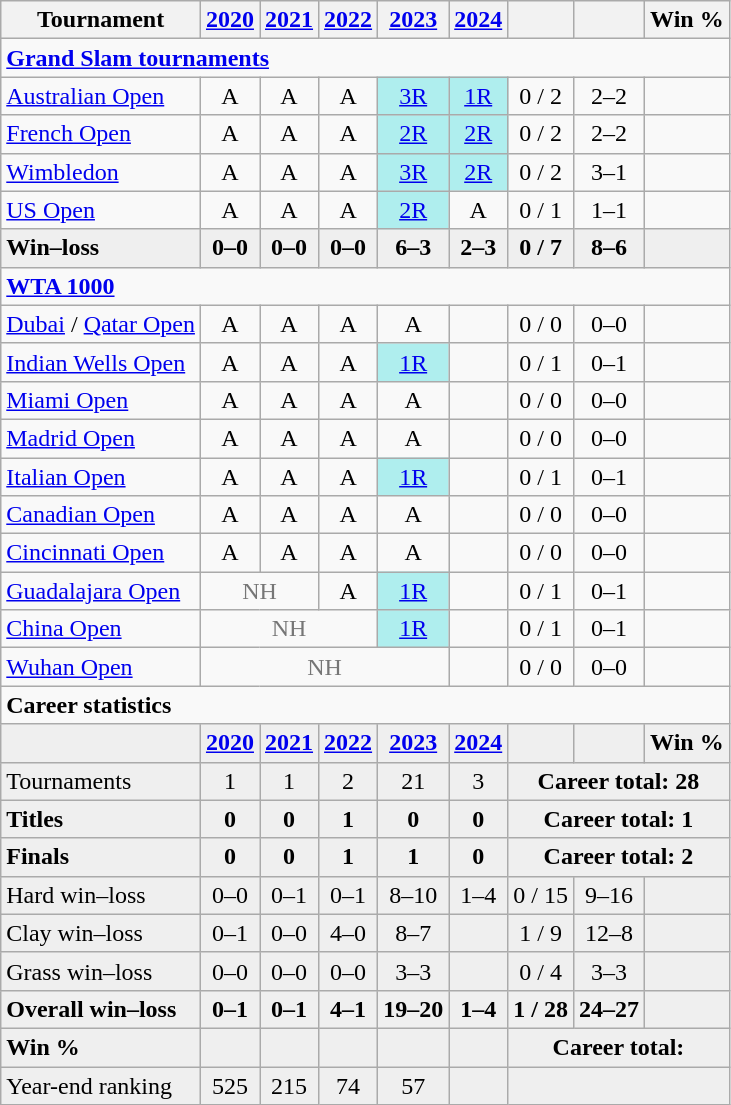<table class="wikitable" style="text-align:center">
<tr>
<th>Tournament</th>
<th><a href='#'>2020</a></th>
<th><a href='#'>2021</a></th>
<th><a href='#'>2022</a></th>
<th><a href='#'>2023</a></th>
<th><a href='#'>2024</a></th>
<th></th>
<th></th>
<th>Win %</th>
</tr>
<tr>
<td colspan="9" style="text-align:left"><strong><a href='#'>Grand Slam tournaments</a></strong></td>
</tr>
<tr>
<td style=text-align:left><a href='#'>Australian Open</a></td>
<td>A</td>
<td>A</td>
<td>A</td>
<td bgcolor=afeeee><a href='#'>3R</a></td>
<td bgcolor=afeeee><a href='#'>1R</a></td>
<td>0 / 2</td>
<td>2–2</td>
<td></td>
</tr>
<tr>
<td style=text-align:left><a href='#'>French Open</a></td>
<td>A</td>
<td>A</td>
<td>A</td>
<td bgcolor=afeeee><a href='#'>2R</a></td>
<td bgcolor=afeeee><a href='#'>2R</a></td>
<td>0 / 2</td>
<td>2–2</td>
<td></td>
</tr>
<tr>
<td align="left"><a href='#'>Wimbledon</a></td>
<td>A</td>
<td>A</td>
<td>A</td>
<td bgcolor=afeeee><a href='#'>3R</a></td>
<td bgcolor=afeeee><a href='#'>2R</a></td>
<td>0 / 2</td>
<td>3–1</td>
<td></td>
</tr>
<tr>
<td align="left"><a href='#'>US Open</a></td>
<td>A</td>
<td>A</td>
<td>A</td>
<td bgcolor=afeeee><a href='#'>2R</a></td>
<td>A</td>
<td>0 / 1</td>
<td>1–1</td>
<td></td>
</tr>
<tr style="background:#efefef;font-weight:bold">
<td align="left">Win–loss</td>
<td>0–0</td>
<td>0–0</td>
<td>0–0</td>
<td>6–3</td>
<td>2–3</td>
<td>0 / 7</td>
<td>8–6</td>
<td></td>
</tr>
<tr>
<td colspan="9" align="left"><strong><a href='#'>WTA 1000</a></strong></td>
</tr>
<tr>
<td align="left"><a href='#'>Dubai</a> / <a href='#'>Qatar Open</a></td>
<td>A</td>
<td>A</td>
<td>A</td>
<td>A</td>
<td></td>
<td>0 / 0</td>
<td>0–0</td>
<td></td>
</tr>
<tr>
<td align="left"><a href='#'>Indian Wells Open</a></td>
<td>A</td>
<td>A</td>
<td>A</td>
<td bgcolor=afeeee><a href='#'>1R</a></td>
<td></td>
<td>0 / 1</td>
<td>0–1</td>
<td></td>
</tr>
<tr>
<td align="left"><a href='#'>Miami Open</a></td>
<td>A</td>
<td>A</td>
<td>A</td>
<td>A</td>
<td></td>
<td>0 / 0</td>
<td>0–0</td>
<td></td>
</tr>
<tr>
<td align="left"><a href='#'>Madrid Open</a></td>
<td>A</td>
<td>A</td>
<td>A</td>
<td>A</td>
<td></td>
<td>0 / 0</td>
<td>0–0</td>
<td></td>
</tr>
<tr>
<td align="left"><a href='#'>Italian Open</a></td>
<td>A</td>
<td>A</td>
<td>A</td>
<td bgcolor=afeeee><a href='#'>1R</a></td>
<td></td>
<td>0 / 1</td>
<td>0–1</td>
<td></td>
</tr>
<tr>
<td align="left"><a href='#'>Canadian Open</a></td>
<td>A</td>
<td>A</td>
<td>A</td>
<td>A</td>
<td></td>
<td>0 / 0</td>
<td>0–0</td>
<td></td>
</tr>
<tr>
<td align="left"><a href='#'>Cincinnati Open</a></td>
<td>A</td>
<td>A</td>
<td>A</td>
<td>A</td>
<td></td>
<td>0 / 0</td>
<td>0–0</td>
<td></td>
</tr>
<tr>
<td align="left"><a href='#'>Guadalajara Open</a></td>
<td colspan="2" style=color:#767676>NH</td>
<td>A</td>
<td bgcolor=afeeee><a href='#'>1R</a></td>
<td></td>
<td>0 / 1</td>
<td>0–1</td>
<td></td>
</tr>
<tr>
<td align="left"><a href='#'>China Open</a></td>
<td colspan="3" style="color:#767676">NH</td>
<td bgcolor="afeeee"><a href='#'>1R</a></td>
<td></td>
<td>0 / 1</td>
<td>0–1</td>
<td></td>
</tr>
<tr>
<td align="left"><a href='#'>Wuhan Open</a></td>
<td colspan="4" style="color:#767676">NH</td>
<td></td>
<td>0 / 0</td>
<td>0–0</td>
<td></td>
</tr>
<tr>
<td colspan="9" align="left"><strong>Career statistics</strong></td>
</tr>
<tr style="background:#efefef;font-weight:bold">
<td align="left"></td>
<td><a href='#'>2020</a></td>
<td><a href='#'>2021</a></td>
<td><a href='#'>2022</a></td>
<td><a href='#'>2023</a></td>
<td><a href='#'>2024</a></td>
<td></td>
<td></td>
<td>Win %</td>
</tr>
<tr bgcolor=efefef>
<td align="left">Tournaments</td>
<td>1</td>
<td>1</td>
<td>2</td>
<td>21</td>
<td>3</td>
<td colspan="3"><strong>Career total: 28</strong></td>
</tr>
<tr style="background:#efefef;font-weight:bold">
<td align="left">Titles</td>
<td>0</td>
<td>0</td>
<td>1</td>
<td>0</td>
<td>0</td>
<td colspan="3">Career total: 1</td>
</tr>
<tr style="background:#efefef;font-weight:bold">
<td align="left">Finals</td>
<td>0</td>
<td>0</td>
<td>1</td>
<td>1</td>
<td>0</td>
<td colspan="3">Career total: 2</td>
</tr>
<tr bgcolor=efefef>
<td align="left">Hard win–loss</td>
<td>0–0</td>
<td>0–1</td>
<td>0–1</td>
<td>8–10</td>
<td>1–4</td>
<td>0 / 15</td>
<td>9–16</td>
<td></td>
</tr>
<tr bgcolor=efefef>
<td align="left">Clay win–loss</td>
<td>0–1</td>
<td>0–0</td>
<td>4–0</td>
<td>8–7</td>
<td></td>
<td>1 / 9</td>
<td>12–8</td>
<td></td>
</tr>
<tr bgcolor=efefef>
<td align="left">Grass win–loss</td>
<td>0–0</td>
<td>0–0</td>
<td>0–0</td>
<td>3–3</td>
<td></td>
<td>0 / 4</td>
<td>3–3</td>
<td></td>
</tr>
<tr style="background:#efefef;font-weight:bold">
<td align="left">Overall win–loss</td>
<td>0–1</td>
<td>0–1</td>
<td>4–1</td>
<td>19–20</td>
<td>1–4</td>
<td>1 / 28</td>
<td>24–27</td>
<td></td>
</tr>
<tr style="background:#efefef;font-weight:bold">
<td align="left">Win %</td>
<td></td>
<td></td>
<td></td>
<td></td>
<td></td>
<td colspan="3">Career total: </td>
</tr>
<tr bgcolor=efefef>
<td align="left">Year-end ranking</td>
<td>525</td>
<td>215</td>
<td>74</td>
<td>57</td>
<td></td>
<td colspan="3"></td>
</tr>
</table>
